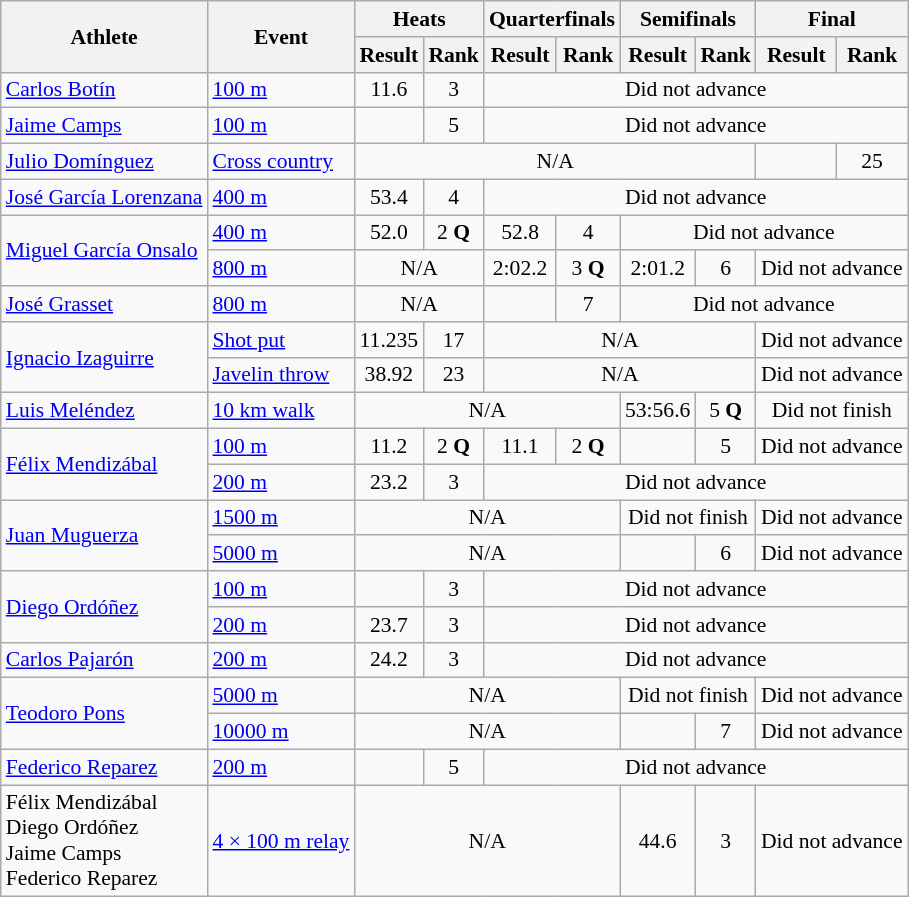<table class=wikitable style="font-size:90%">
<tr>
<th rowspan=2>Athlete</th>
<th rowspan=2>Event</th>
<th colspan=2>Heats</th>
<th colspan=2>Quarterfinals</th>
<th colspan=2>Semifinals</th>
<th colspan=2>Final</th>
</tr>
<tr>
<th>Result</th>
<th>Rank</th>
<th>Result</th>
<th>Rank</th>
<th>Result</th>
<th>Rank</th>
<th>Result</th>
<th>Rank</th>
</tr>
<tr>
<td><a href='#'>Carlos Botín</a></td>
<td><a href='#'>100 m</a></td>
<td align=center>11.6</td>
<td align=center>3</td>
<td align=center colspan=6>Did not advance</td>
</tr>
<tr>
<td><a href='#'>Jaime Camps</a></td>
<td><a href='#'>100 m</a></td>
<td align=center></td>
<td align=center>5</td>
<td align=center colspan=6>Did not advance</td>
</tr>
<tr>
<td><a href='#'>Julio Domínguez</a></td>
<td><a href='#'>Cross country</a></td>
<td align=center colspan=6>N/A</td>
<td align=center></td>
<td align=center>25</td>
</tr>
<tr>
<td><a href='#'>José García Lorenzana</a></td>
<td><a href='#'>400 m</a></td>
<td align=center>53.4</td>
<td align=center>4</td>
<td align=center colspan=6>Did not advance</td>
</tr>
<tr>
<td rowspan=2><a href='#'>Miguel García Onsalo</a></td>
<td><a href='#'>400 m</a></td>
<td align=center>52.0</td>
<td align=center>2 <strong>Q</strong></td>
<td align=center>52.8</td>
<td align=center>4</td>
<td align=center colspan=4>Did not advance</td>
</tr>
<tr>
<td><a href='#'>800 m</a></td>
<td align=center colspan=2>N/A</td>
<td align=center>2:02.2</td>
<td align=center>3 <strong>Q</strong></td>
<td align=center>2:01.2</td>
<td align=center>6</td>
<td align=center colspan=2>Did not advance</td>
</tr>
<tr>
<td><a href='#'>José Grasset</a></td>
<td><a href='#'>800 m</a></td>
<td align=center colspan=2>N/A</td>
<td align=center></td>
<td align=center>7</td>
<td align=center colspan=4>Did not advance</td>
</tr>
<tr>
<td rowspan=2><a href='#'>Ignacio Izaguirre</a></td>
<td><a href='#'>Shot put</a></td>
<td align=center>11.235</td>
<td align=center>17</td>
<td align=center colspan=4>N/A</td>
<td align=center colspan=2>Did not advance</td>
</tr>
<tr>
<td><a href='#'>Javelin throw</a></td>
<td align=center>38.92</td>
<td align=center>23</td>
<td align=center colspan=4>N/A</td>
<td align=center colspan=2>Did not advance</td>
</tr>
<tr>
<td><a href='#'>Luis Meléndez</a></td>
<td><a href='#'>10 km walk</a></td>
<td align=center colspan=4>N/A</td>
<td align=center>53:56.6</td>
<td align=center>5 <strong>Q</strong></td>
<td align=center colspan=2>Did not finish</td>
</tr>
<tr>
<td rowspan=2><a href='#'>Félix Mendizábal</a></td>
<td><a href='#'>100 m</a></td>
<td align=center>11.2</td>
<td align=center>2 <strong>Q</strong></td>
<td align=center>11.1</td>
<td align=center>2 <strong>Q</strong></td>
<td align=center></td>
<td align=center>5</td>
<td align=center colspan=2>Did not advance</td>
</tr>
<tr>
<td><a href='#'>200 m</a></td>
<td align=center>23.2</td>
<td align=center>3</td>
<td align=center colspan=6>Did not advance</td>
</tr>
<tr>
<td rowspan=2><a href='#'>Juan Muguerza</a></td>
<td><a href='#'>1500 m</a></td>
<td align=center colspan=4>N/A</td>
<td align=center colspan=2>Did not finish</td>
<td align=center colspan=2>Did not advance</td>
</tr>
<tr>
<td><a href='#'>5000 m</a></td>
<td align=center colspan=4>N/A</td>
<td align=center></td>
<td align=center>6</td>
<td align=center colspan=2>Did not advance</td>
</tr>
<tr>
<td rowspan=2><a href='#'>Diego Ordóñez</a></td>
<td><a href='#'>100 m</a></td>
<td align=center></td>
<td align=center>3</td>
<td align=center colspan=6>Did not advance</td>
</tr>
<tr>
<td><a href='#'>200 m</a></td>
<td align=center>23.7</td>
<td align=center>3</td>
<td align=center colspan=6>Did not advance</td>
</tr>
<tr>
<td><a href='#'>Carlos Pajarón</a></td>
<td><a href='#'>200 m</a></td>
<td align=center>24.2</td>
<td align=center>3</td>
<td align=center colspan=6>Did not advance</td>
</tr>
<tr>
<td rowspan=2><a href='#'>Teodoro Pons</a></td>
<td><a href='#'>5000 m</a></td>
<td align=center colspan=4>N/A</td>
<td align=center colspan=2>Did not finish</td>
<td align=center colspan=2>Did not advance</td>
</tr>
<tr>
<td><a href='#'>10000 m</a></td>
<td align=center colspan=4>N/A</td>
<td align=center></td>
<td align=center>7</td>
<td align=center colspan=2>Did not advance</td>
</tr>
<tr>
<td><a href='#'>Federico Reparez</a></td>
<td><a href='#'>200 m</a></td>
<td align=center></td>
<td align=center>5</td>
<td align=center colspan=6>Did not advance</td>
</tr>
<tr>
<td>Félix Mendizábal <br> Diego Ordóñez <br> Jaime Camps <br> Federico Reparez </td>
<td><a href='#'>4 × 100 m relay</a></td>
<td align=center colspan=4>N/A</td>
<td align=center>44.6</td>
<td align=center>3</td>
<td align=center colspan=2>Did not advance</td>
</tr>
</table>
